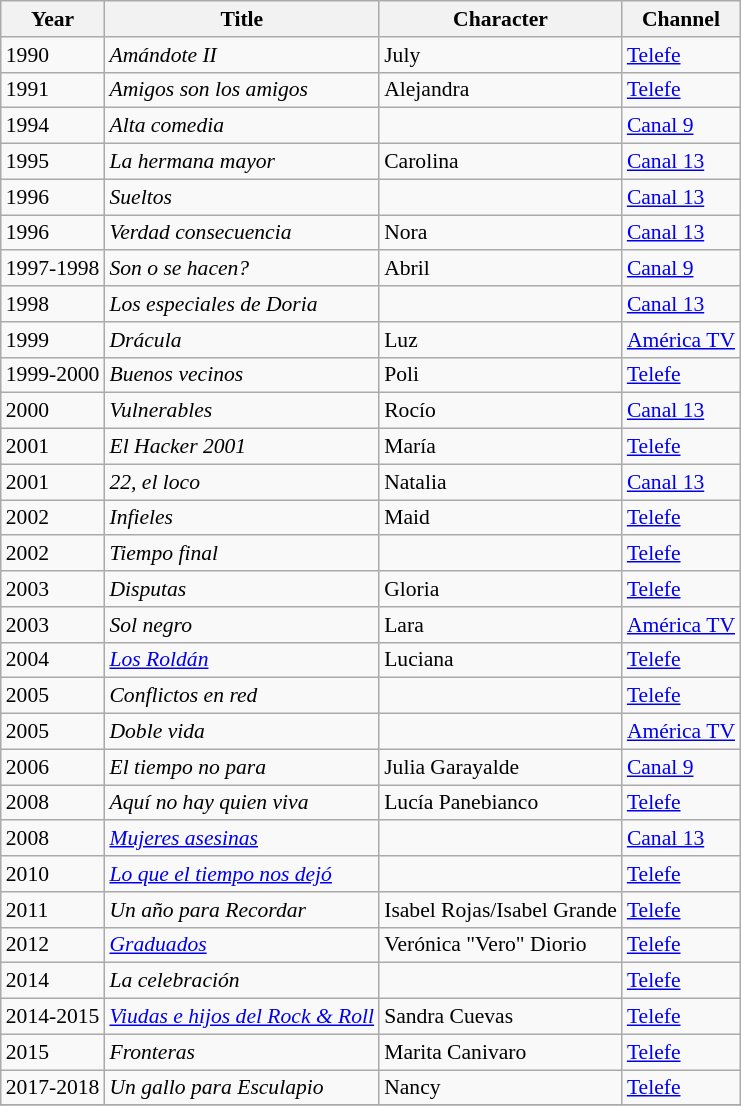<table class="wikitable" style="font-size: 90%;">
<tr>
<th>Year</th>
<th>Title</th>
<th>Character</th>
<th>Channel</th>
</tr>
<tr>
<td>1990</td>
<td><em>Amándote II</em></td>
<td>July</td>
<td><a href='#'>Telefe</a></td>
</tr>
<tr>
<td>1991</td>
<td><em>Amigos son los amigos</em></td>
<td>Alejandra</td>
<td><a href='#'>Telefe</a></td>
</tr>
<tr>
<td>1994</td>
<td><em>Alta comedia</em></td>
<td></td>
<td><a href='#'>Canal 9</a></td>
</tr>
<tr>
<td>1995</td>
<td><em>La hermana mayor</em></td>
<td>Carolina</td>
<td><a href='#'>Canal 13</a></td>
</tr>
<tr>
<td>1996</td>
<td><em>Sueltos</em></td>
<td></td>
<td><a href='#'>Canal 13</a></td>
</tr>
<tr>
<td>1996</td>
<td><em>Verdad consecuencia</em></td>
<td>Nora</td>
<td><a href='#'>Canal 13</a></td>
</tr>
<tr>
<td>1997-1998</td>
<td><em>Son o se hacen?</em></td>
<td>Abril</td>
<td><a href='#'>Canal 9</a></td>
</tr>
<tr>
<td>1998</td>
<td><em>Los especiales de Doria</em></td>
<td></td>
<td><a href='#'>Canal 13</a></td>
</tr>
<tr>
<td>1999</td>
<td><em>Drácula</em></td>
<td>Luz</td>
<td><a href='#'>América TV</a></td>
</tr>
<tr>
<td>1999-2000</td>
<td><em>Buenos vecinos</em></td>
<td>Poli</td>
<td><a href='#'>Telefe</a></td>
</tr>
<tr>
<td>2000</td>
<td><em>Vulnerables</em></td>
<td>Rocío</td>
<td><a href='#'>Canal 13</a></td>
</tr>
<tr>
<td>2001</td>
<td><em>El Hacker 2001</em></td>
<td>María</td>
<td><a href='#'>Telefe</a></td>
</tr>
<tr>
<td>2001</td>
<td><em>22, el loco</em></td>
<td>Natalia</td>
<td><a href='#'>Canal 13</a></td>
</tr>
<tr>
<td>2002</td>
<td><em>Infieles</em></td>
<td>Maid</td>
<td><a href='#'>Telefe</a></td>
</tr>
<tr>
<td>2002</td>
<td><em>Tiempo final</em></td>
<td></td>
<td><a href='#'>Telefe</a></td>
</tr>
<tr>
<td>2003</td>
<td><em>Disputas</em></td>
<td>Gloria</td>
<td><a href='#'>Telefe</a></td>
</tr>
<tr>
<td>2003</td>
<td><em>Sol negro</em></td>
<td>Lara</td>
<td><a href='#'>América TV</a></td>
</tr>
<tr>
<td>2004</td>
<td><em><a href='#'>Los Roldán</a></em></td>
<td>Luciana</td>
<td><a href='#'>Telefe</a></td>
</tr>
<tr>
<td>2005</td>
<td><em>Conflictos en red</em></td>
<td></td>
<td><a href='#'>Telefe</a></td>
</tr>
<tr>
<td>2005</td>
<td><em>Doble vida</em></td>
<td></td>
<td><a href='#'>América TV</a></td>
</tr>
<tr>
<td>2006</td>
<td><em>El tiempo no para</em></td>
<td>Julia Garayalde</td>
<td><a href='#'>Canal 9</a></td>
</tr>
<tr>
<td>2008</td>
<td><em>Aquí no hay quien viva</em></td>
<td>Lucía Panebianco</td>
<td><a href='#'>Telefe</a></td>
</tr>
<tr>
<td>2008</td>
<td><em><a href='#'>Mujeres asesinas</a></em></td>
<td></td>
<td><a href='#'>Canal 13</a></td>
</tr>
<tr>
<td>2010</td>
<td><em><a href='#'>Lo que el tiempo nos dejó</a></em></td>
<td></td>
<td><a href='#'>Telefe</a></td>
</tr>
<tr>
<td>2011</td>
<td><em>Un año para Recordar</em></td>
<td>Isabel Rojas/Isabel Grande</td>
<td><a href='#'>Telefe</a></td>
</tr>
<tr>
<td>2012</td>
<td><em><a href='#'>Graduados</a></em></td>
<td>Verónica "Vero" Diorio</td>
<td><a href='#'>Telefe</a></td>
</tr>
<tr>
<td>2014</td>
<td><em>La celebración</em></td>
<td></td>
<td><a href='#'>Telefe</a></td>
</tr>
<tr>
<td>2014-2015</td>
<td><em><a href='#'>Viudas e hijos del Rock & Roll</a></em></td>
<td>Sandra Cuevas</td>
<td><a href='#'>Telefe</a></td>
</tr>
<tr>
<td>2015</td>
<td><em>Fronteras</em></td>
<td>Marita Canivaro</td>
<td><a href='#'>Telefe</a></td>
</tr>
<tr>
<td>2017-2018</td>
<td><em>Un gallo para Esculapio</em></td>
<td>Nancy</td>
<td><a href='#'>Telefe</a></td>
</tr>
<tr>
</tr>
</table>
